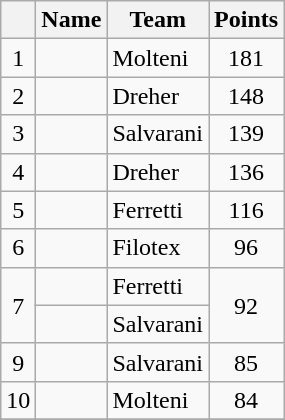<table class="wikitable">
<tr>
<th></th>
<th>Name</th>
<th>Team</th>
<th>Points</th>
</tr>
<tr>
<td style="text-align:center">1</td>
<td> </td>
<td>Molteni</td>
<td style="text-align:center">181</td>
</tr>
<tr>
<td style="text-align:center">2</td>
<td></td>
<td>Dreher</td>
<td style="text-align:center">148</td>
</tr>
<tr>
<td style="text-align:center">3</td>
<td></td>
<td>Salvarani</td>
<td style="text-align:center">139</td>
</tr>
<tr>
<td style="text-align:center">4</td>
<td></td>
<td>Dreher</td>
<td style="text-align:center">136</td>
</tr>
<tr>
<td style="text-align:center">5</td>
<td></td>
<td>Ferretti</td>
<td style="text-align:center">116</td>
</tr>
<tr>
<td style="text-align:center">6</td>
<td></td>
<td>Filotex</td>
<td style="text-align:center">96</td>
</tr>
<tr>
<td style="text-align:center" rowspan="2">7</td>
<td> </td>
<td>Ferretti</td>
<td style="text-align:center" rowspan="2">92</td>
</tr>
<tr>
<td></td>
<td>Salvarani</td>
</tr>
<tr>
<td style="text-align:center">9</td>
<td></td>
<td>Salvarani</td>
<td style="text-align:center">85</td>
</tr>
<tr>
<td style="text-align:center">10</td>
<td></td>
<td>Molteni</td>
<td style="text-align:center">84</td>
</tr>
<tr>
</tr>
</table>
